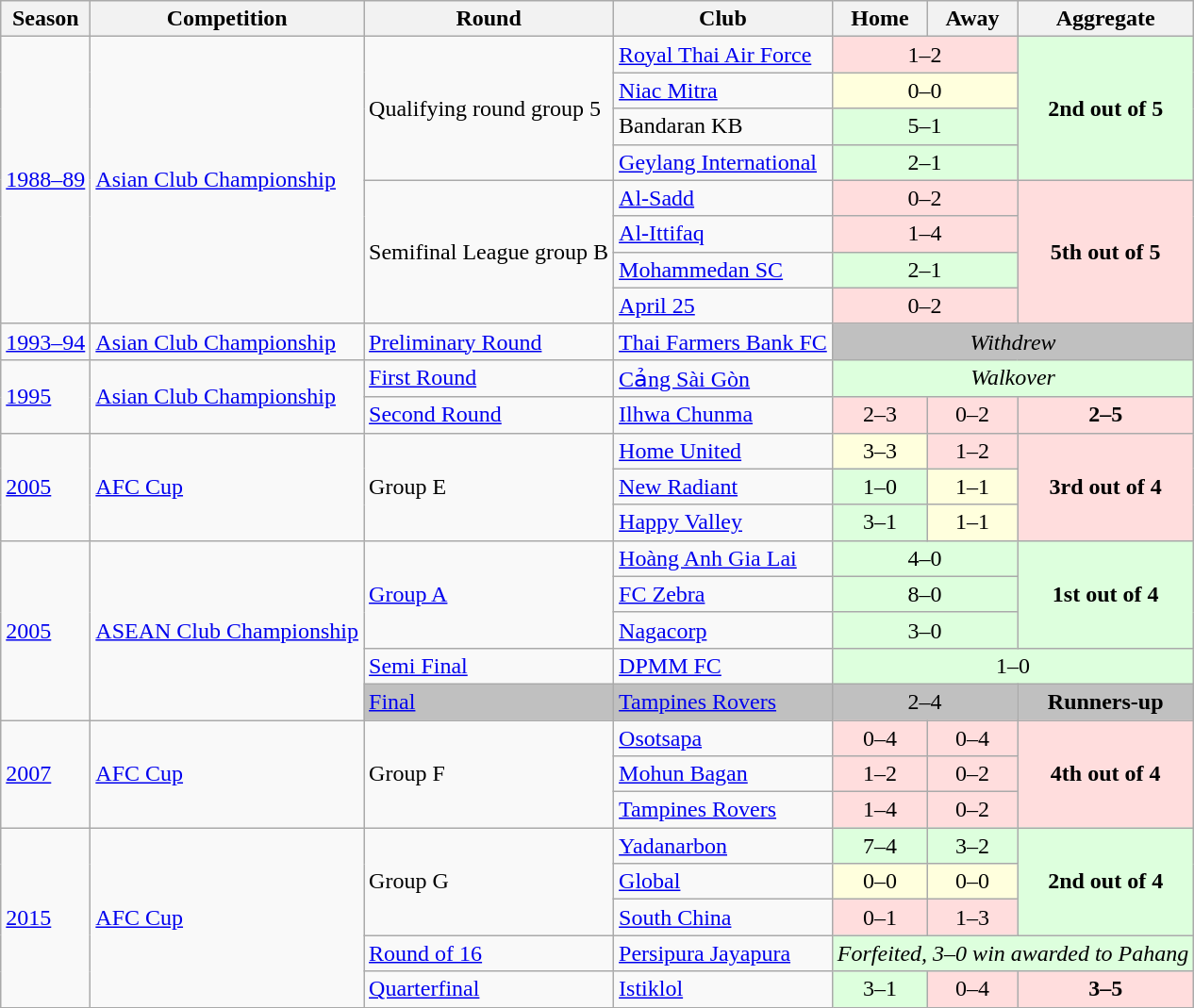<table class="wikitable">
<tr>
<th>Season</th>
<th>Competition</th>
<th>Round</th>
<th>Club</th>
<th>Home</th>
<th>Away</th>
<th>Aggregate</th>
</tr>
<tr>
<td rowspan="8"><a href='#'>1988–89</a></td>
<td rowspan="8"><a href='#'>Asian Club Championship</a></td>
<td rowspan="4">Qualifying round group 5</td>
<td> <a href='#'>Royal Thai Air Force</a></td>
<td colspan="2" style="text-align:center; background:#fdd;">1–2</td>
<td rowspan="4" style="text-align:center; background:#dfd;"><strong>2nd out of 5</strong></td>
</tr>
<tr>
<td> <a href='#'>Niac Mitra</a></td>
<td colspan="2" style="text-align:center; background:#ffd;">0–0</td>
</tr>
<tr>
<td> Bandaran KB</td>
<td colspan="2" style="text-align:center; background:#dfd;">5–1</td>
</tr>
<tr>
<td> <a href='#'>Geylang International</a></td>
<td colspan="2" style="text-align:center; background:#dfd;">2–1</td>
</tr>
<tr>
<td rowspan="4">Semifinal League group B</td>
<td> <a href='#'>Al-Sadd</a></td>
<td colspan="2" style="text-align:center; background:#fdd;">0–2</td>
<td rowspan="4" style="text-align:center; background:#fdd;"><strong>5th out of 5</strong></td>
</tr>
<tr>
<td> <a href='#'>Al-Ittifaq</a></td>
<td colspan="2" style="text-align:center; background:#fdd;">1–4</td>
</tr>
<tr>
<td> <a href='#'>Mohammedan SC</a></td>
<td colspan="2" style="text-align:center; background:#dfd;">2–1</td>
</tr>
<tr>
<td> <a href='#'>April 25</a></td>
<td colspan="2" style="text-align:center; background:#fdd;">0–2</td>
</tr>
<tr>
<td><a href='#'>1993–94</a></td>
<td><a href='#'>Asian Club Championship</a></td>
<td><a href='#'>Preliminary Round</a></td>
<td> <a href='#'>Thai Farmers Bank FC</a></td>
<td colspan="3" style="text-align:center; background:silver"><em>Withdrew</em></td>
</tr>
<tr>
<td rowspan="2"><a href='#'>1995</a></td>
<td rowspan="2"><a href='#'>Asian Club Championship</a></td>
<td><a href='#'>First Round</a></td>
<td> <a href='#'>Cảng Sài Gòn</a></td>
<td colspan="3" style="text-align:center; background:#dfd;"><em>Walkover</em></td>
</tr>
<tr>
<td><a href='#'>Second Round</a></td>
<td> <a href='#'>Ilhwa Chunma</a></td>
<td style="text-align:center; background:#fdd;">2–3</td>
<td style="text-align:center; background:#fdd;">0–2</td>
<td style="text-align:center; background:#fdd;"><strong>2–5</strong></td>
</tr>
<tr>
<td rowspan="3"><a href='#'>2005</a></td>
<td rowspan="3"><a href='#'>AFC Cup</a></td>
<td rowspan="3">Group E</td>
<td> <a href='#'>Home United</a></td>
<td style="text-align:center; background:#ffd;">3–3</td>
<td style="text-align:center; background:#fdd;">1–2</td>
<td rowspan="3" style="text-align:center; background:#fdd;"><strong>3rd out of 4</strong></td>
</tr>
<tr>
<td> <a href='#'>New Radiant</a></td>
<td style="text-align:center; background:#dfd;">1–0</td>
<td style="text-align:center; background:#ffd;">1–1</td>
</tr>
<tr>
<td> <a href='#'>Happy Valley</a></td>
<td style="text-align:center; background:#dfd;">3–1</td>
<td style="text-align:center; background:#ffd;">1–1</td>
</tr>
<tr>
<td rowspan="5"><a href='#'>2005</a></td>
<td rowspan="5"><a href='#'>ASEAN Club Championship</a></td>
<td rowspan="3"><a href='#'>Group A</a></td>
<td> <a href='#'>Hoàng Anh Gia Lai</a></td>
<td colspan="2" style="text-align:center; background:#dfd;">4–0</td>
<td rowspan="3" style="text-align:center; background:#dfd;"><strong>1st out of 4</strong></td>
</tr>
<tr>
<td> <a href='#'>FC Zebra</a></td>
<td colspan="2" style="text-align:center; background:#dfd;">8–0</td>
</tr>
<tr>
<td> <a href='#'>Nagacorp</a></td>
<td colspan="2" style="text-align:center; background:#dfd;">3–0</td>
</tr>
<tr>
<td><a href='#'>Semi Final</a></td>
<td> <a href='#'>DPMM FC</a></td>
<td colspan="3" style="text-align:center; background:#dfd;">1–0</td>
</tr>
<tr bgcolor="silver">
<td><a href='#'>Final</a></td>
<td> <a href='#'>Tampines Rovers</a></td>
<td colspan="2;" style="text-align:center;">2–4</td>
<td style="text-align:center;"><strong>Runners-up</strong></td>
</tr>
<tr>
<td rowspan="3"><a href='#'>2007</a></td>
<td rowspan="3"><a href='#'>AFC Cup</a></td>
<td rowspan="3">Group F</td>
<td> <a href='#'>Osotsapa</a></td>
<td style="text-align:center; background:#fdd;">0–4</td>
<td style="text-align:center; background:#fdd;">0–4</td>
<td rowspan="3" style="text-align:center; background:#fdd;"><strong>4th out of 4</strong></td>
</tr>
<tr>
<td> <a href='#'>Mohun Bagan</a></td>
<td style="text-align:center; background:#fdd;">1–2</td>
<td style="text-align:center; background:#fdd;">0–2</td>
</tr>
<tr>
<td> <a href='#'>Tampines Rovers</a></td>
<td style="text-align:center; background:#fdd;">1–4</td>
<td style="text-align:center; background:#fdd;">0–2</td>
</tr>
<tr>
<td rowspan="5"><a href='#'>2015</a></td>
<td rowspan="5"><a href='#'>AFC Cup</a></td>
<td rowspan="3">Group G</td>
<td> <a href='#'>Yadanarbon</a></td>
<td style="text-align:center; background:#dfd;">7–4</td>
<td style="text-align:center; background:#dfd;">3–2</td>
<td rowspan="3" style="text-align:center; background:#dfd;"><strong>2nd out of 4</strong></td>
</tr>
<tr>
<td> <a href='#'>Global</a></td>
<td style="text-align:center; background:#ffd;">0–0</td>
<td style="text-align:center; background:#ffd;">0–0</td>
</tr>
<tr>
<td> <a href='#'>South China</a></td>
<td style="text-align:center; background:#fdd;">0–1</td>
<td style="text-align:center; background:#fdd;">1–3</td>
</tr>
<tr>
<td><a href='#'>Round of 16</a></td>
<td> <a href='#'>Persipura Jayapura</a></td>
<td colspan="3" style="text-align:center; background:#dfd;"><em>Forfeited, 3–0 win awarded to Pahang</em></td>
</tr>
<tr>
<td><a href='#'>Quarterfinal</a></td>
<td> <a href='#'>Istiklol</a></td>
<td style="text-align:center; background:#dfd;">3–1</td>
<td style="text-align:center; background:#fdd;">0–4</td>
<td style="text-align:center; background:#fdd;"><strong>3–5</strong></td>
</tr>
</table>
